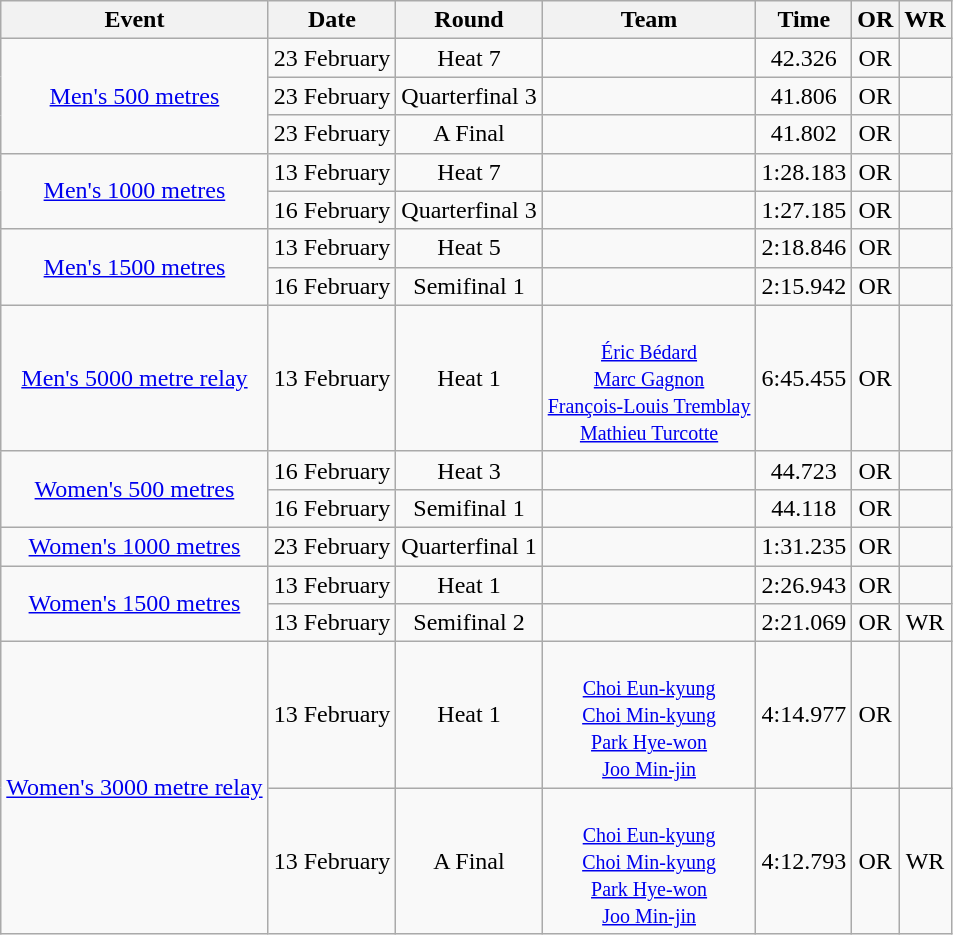<table class="wikitable" style="text-align:center">
<tr>
<th>Event</th>
<th>Date</th>
<th>Round</th>
<th>Team</th>
<th>Time</th>
<th>OR</th>
<th>WR</th>
</tr>
<tr>
<td rowspan=3><a href='#'>Men's 500 metres</a></td>
<td>23 February</td>
<td>Heat 7</td>
<td></td>
<td>42.326</td>
<td>OR</td>
<td></td>
</tr>
<tr>
<td>23 February</td>
<td>Quarterfinal 3</td>
<td></td>
<td>41.806</td>
<td>OR</td>
<td></td>
</tr>
<tr>
<td>23 February</td>
<td>A Final</td>
<td></td>
<td>41.802</td>
<td>OR</td>
<td></td>
</tr>
<tr>
<td rowspan=2><a href='#'>Men's 1000 metres</a></td>
<td>13 February</td>
<td>Heat 7</td>
<td></td>
<td>1:28.183</td>
<td>OR</td>
<td></td>
</tr>
<tr>
<td>16 February</td>
<td>Quarterfinal 3</td>
<td></td>
<td>1:27.185</td>
<td>OR</td>
<td></td>
</tr>
<tr>
<td rowspan=2><a href='#'>Men's 1500 metres</a></td>
<td>13 February</td>
<td>Heat 5</td>
<td></td>
<td>2:18.846</td>
<td>OR</td>
<td></td>
</tr>
<tr>
<td>16 February</td>
<td>Semifinal 1</td>
<td></td>
<td>2:15.942</td>
<td>OR</td>
<td></td>
</tr>
<tr>
<td><a href='#'>Men's 5000 metre relay</a></td>
<td>13 February</td>
<td>Heat 1</td>
<td> <br> <small> <a href='#'>Éric Bédard</a> <br> <a href='#'>Marc Gagnon</a> <br> <a href='#'>François-Louis Tremblay</a> <br> <a href='#'>Mathieu Turcotte</a> </small></td>
<td>6:45.455</td>
<td>OR</td>
<td></td>
</tr>
<tr>
<td rowspan=2><a href='#'>Women's 500 metres</a></td>
<td>16 February</td>
<td>Heat 3</td>
<td></td>
<td>44.723</td>
<td>OR</td>
<td></td>
</tr>
<tr>
<td>16 February</td>
<td>Semifinal 1</td>
<td></td>
<td>44.118</td>
<td>OR</td>
<td></td>
</tr>
<tr>
<td><a href='#'>Women's 1000 metres</a></td>
<td>23 February</td>
<td>Quarterfinal 1</td>
<td></td>
<td>1:31.235</td>
<td>OR</td>
<td></td>
</tr>
<tr>
<td rowspan=2><a href='#'>Women's 1500 metres</a></td>
<td>13 February</td>
<td>Heat 1</td>
<td></td>
<td>2:26.943</td>
<td>OR</td>
<td></td>
</tr>
<tr>
<td>13 February</td>
<td>Semifinal 2</td>
<td></td>
<td>2:21.069</td>
<td>OR</td>
<td>WR</td>
</tr>
<tr>
<td rowspan=2><a href='#'>Women's 3000 metre relay</a></td>
<td>13 February</td>
<td>Heat 1</td>
<td> <br> <small> <a href='#'>Choi Eun-kyung</a> <br> <a href='#'>Choi Min-kyung</a> <br> <a href='#'>Park Hye-won</a> <br> <a href='#'>Joo Min-jin</a> </small></td>
<td>4:14.977</td>
<td>OR</td>
<td></td>
</tr>
<tr>
<td>13 February</td>
<td>A Final</td>
<td> <br> <small> <a href='#'>Choi Eun-kyung</a> <br> <a href='#'>Choi Min-kyung</a> <br> <a href='#'>Park Hye-won</a> <br> <a href='#'>Joo Min-jin</a> </small></td>
<td>4:12.793</td>
<td>OR</td>
<td>WR</td>
</tr>
</table>
